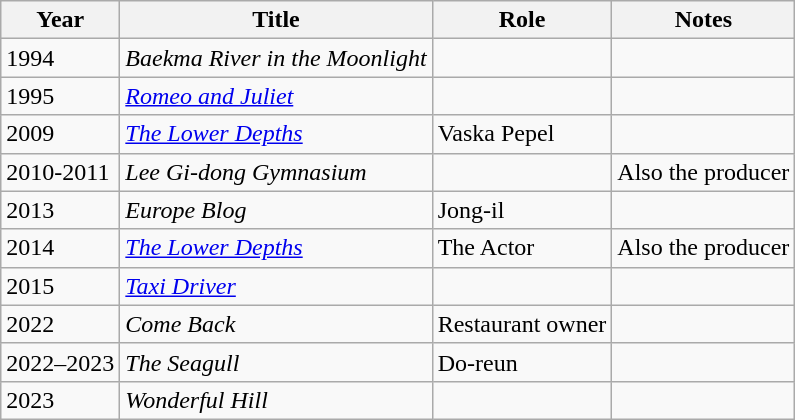<table class="wikitable">
<tr>
<th>Year</th>
<th>Title</th>
<th>Role</th>
<th>Notes</th>
</tr>
<tr>
<td>1994</td>
<td><em>Baekma River in the Moonlight</em></td>
<td></td>
<td></td>
</tr>
<tr>
<td>1995</td>
<td><em><a href='#'>Romeo and Juliet</a></em></td>
<td></td>
<td></td>
</tr>
<tr>
<td>2009</td>
<td><em><a href='#'>The Lower Depths</a></em></td>
<td>Vaska Pepel</td>
<td></td>
</tr>
<tr>
<td>2010-2011</td>
<td><em>Lee Gi-dong Gymnasium</em></td>
<td></td>
<td>Also the producer</td>
</tr>
<tr>
<td>2013</td>
<td><em>Europe Blog</em></td>
<td>Jong-il</td>
<td></td>
</tr>
<tr>
<td>2014</td>
<td><em><a href='#'>The Lower Depths</a></em></td>
<td>The Actor</td>
<td>Also the producer</td>
</tr>
<tr>
<td>2015</td>
<td><em><a href='#'>Taxi Driver</a></em></td>
<td></td>
<td></td>
</tr>
<tr>
<td>2022</td>
<td><em>Come Back</em></td>
<td>Restaurant owner</td>
<td></td>
</tr>
<tr>
<td>2022–2023</td>
<td><em>The Seagull</em> </td>
<td>Do-reun</td>
<td></td>
</tr>
<tr>
<td>2023</td>
<td><em>Wonderful Hill</em></td>
<td></td>
<td></td>
</tr>
</table>
